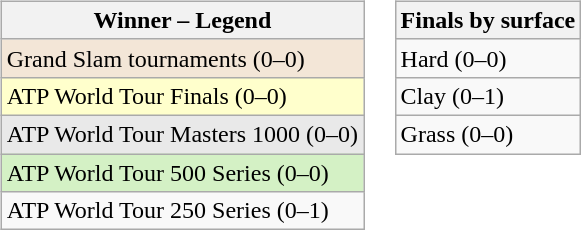<table>
<tr valign=top>
<td><br><table class=wikitable>
<tr>
<th>Winner – Legend</th>
</tr>
<tr bgcolor=#f3e6d7>
<td>Grand Slam tournaments (0–0)</td>
</tr>
<tr bgcolor=ffffcc>
<td>ATP World Tour Finals (0–0)</td>
</tr>
<tr bgcolor=#e9e9e9>
<td>ATP World Tour Masters 1000 (0–0)</td>
</tr>
<tr bgcolor=#d4f1c5>
<td>ATP World Tour 500 Series (0–0)</td>
</tr>
<tr>
<td>ATP World Tour 250 Series (0–1)</td>
</tr>
</table>
</td>
<td><br><table class="sortable wikitable">
<tr>
<th>Finals by surface</th>
</tr>
<tr>
<td>Hard (0–0)</td>
</tr>
<tr>
<td>Clay (0–1)</td>
</tr>
<tr>
<td>Grass (0–0)</td>
</tr>
</table>
</td>
</tr>
</table>
